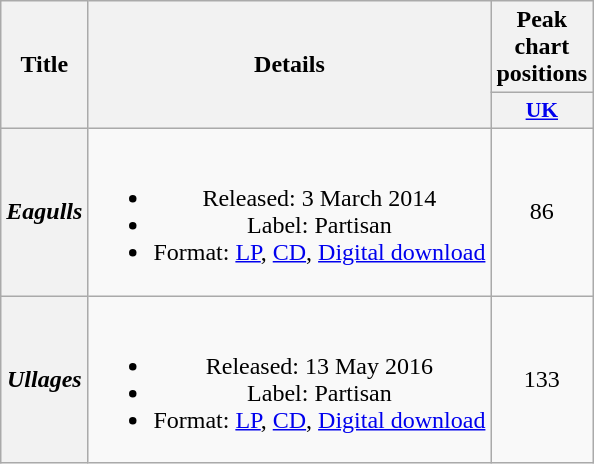<table class="wikitable plainrowheaders" style="text-align:center;">
<tr>
<th scope="col" rowspan="2">Title</th>
<th scope="col" rowspan="2">Details</th>
<th scope="col" colspan="1">Peak chart positions</th>
</tr>
<tr>
<th scope="col" style="width:3em;font-size:90%;"><a href='#'>UK</a><br></th>
</tr>
<tr>
<th scope="row"><em>Eagulls</em></th>
<td><br><ul><li>Released: 3 March 2014</li><li>Label: Partisan</li><li>Format: <a href='#'>LP</a>, <a href='#'>CD</a>, <a href='#'>Digital download</a></li></ul></td>
<td>86</td>
</tr>
<tr>
<th scope="row"><em>Ullages</em></th>
<td><br><ul><li>Released: 13 May 2016</li><li>Label: Partisan</li><li>Format: <a href='#'>LP</a>, <a href='#'>CD</a>, <a href='#'>Digital download</a></li></ul></td>
<td>133</td>
</tr>
</table>
